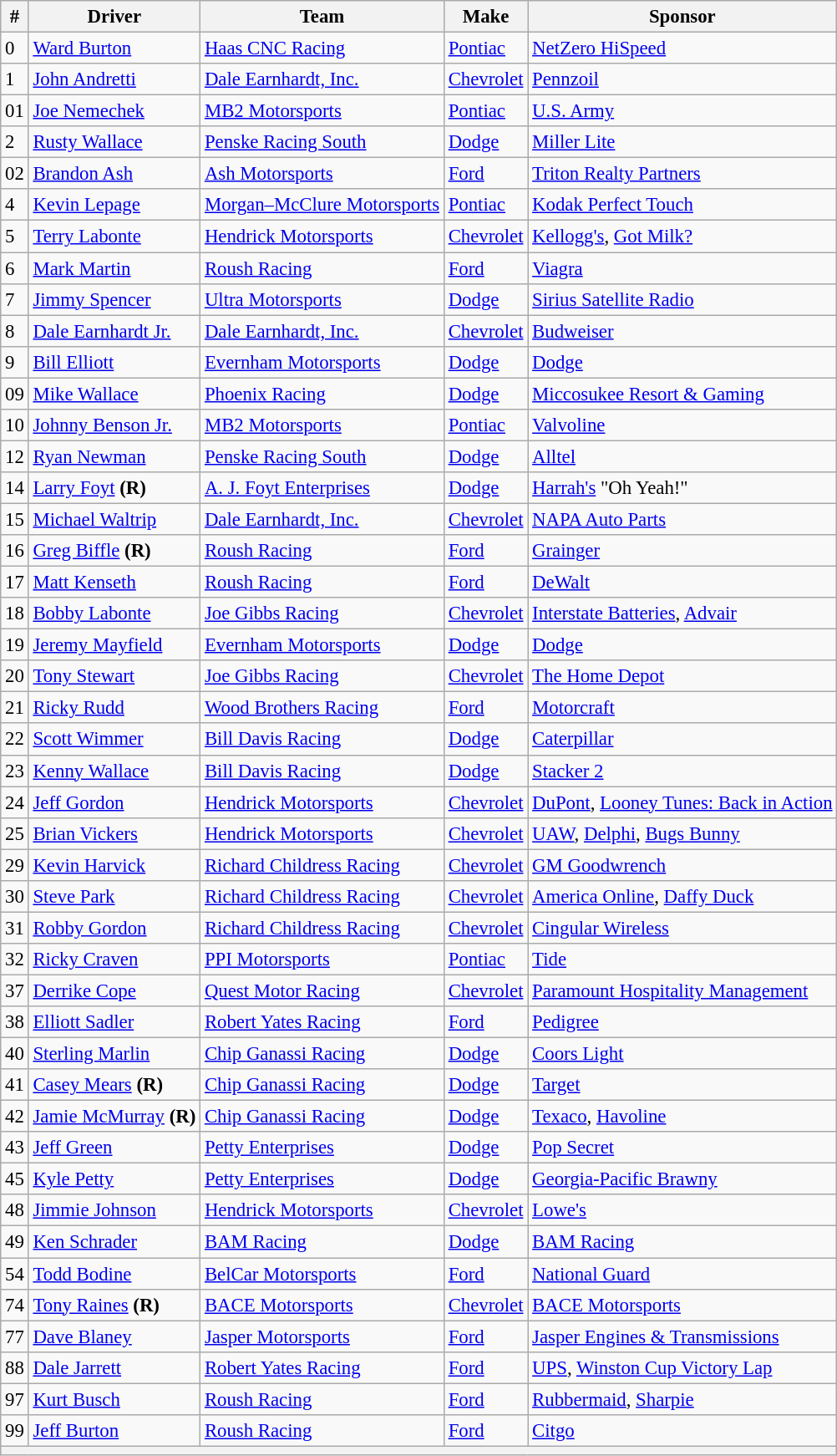<table class="wikitable" style="font-size:95%">
<tr>
<th>#</th>
<th>Driver</th>
<th>Team</th>
<th>Make</th>
<th>Sponsor</th>
</tr>
<tr>
<td>0</td>
<td><a href='#'>Ward Burton</a></td>
<td><a href='#'>Haas CNC Racing</a></td>
<td><a href='#'>Pontiac</a></td>
<td><a href='#'>NetZero HiSpeed</a></td>
</tr>
<tr>
<td>1</td>
<td><a href='#'>John Andretti</a></td>
<td><a href='#'>Dale Earnhardt, Inc.</a></td>
<td><a href='#'>Chevrolet</a></td>
<td><a href='#'>Pennzoil</a></td>
</tr>
<tr>
<td>01</td>
<td><a href='#'>Joe Nemechek</a></td>
<td><a href='#'>MB2 Motorsports</a></td>
<td><a href='#'>Pontiac</a></td>
<td><a href='#'>U.S. Army</a></td>
</tr>
<tr>
<td>2</td>
<td><a href='#'>Rusty Wallace</a></td>
<td><a href='#'>Penske Racing South</a></td>
<td><a href='#'>Dodge</a></td>
<td><a href='#'>Miller Lite</a></td>
</tr>
<tr>
<td>02</td>
<td><a href='#'>Brandon Ash</a></td>
<td><a href='#'>Ash Motorsports</a></td>
<td><a href='#'>Ford</a></td>
<td><a href='#'>Triton Realty Partners</a></td>
</tr>
<tr>
<td>4</td>
<td><a href='#'>Kevin Lepage</a></td>
<td><a href='#'>Morgan–McClure Motorsports</a></td>
<td><a href='#'>Pontiac</a></td>
<td><a href='#'>Kodak Perfect Touch</a></td>
</tr>
<tr>
<td>5</td>
<td><a href='#'>Terry Labonte</a></td>
<td><a href='#'>Hendrick Motorsports</a></td>
<td><a href='#'>Chevrolet</a></td>
<td><a href='#'>Kellogg's</a>, <a href='#'>Got Milk?</a></td>
</tr>
<tr>
<td>6</td>
<td><a href='#'>Mark Martin</a></td>
<td><a href='#'>Roush Racing</a></td>
<td><a href='#'>Ford</a></td>
<td><a href='#'>Viagra</a></td>
</tr>
<tr>
<td>7</td>
<td><a href='#'>Jimmy Spencer</a></td>
<td><a href='#'>Ultra Motorsports</a></td>
<td><a href='#'>Dodge</a></td>
<td><a href='#'>Sirius Satellite Radio</a></td>
</tr>
<tr>
<td>8</td>
<td><a href='#'>Dale Earnhardt Jr.</a></td>
<td><a href='#'>Dale Earnhardt, Inc.</a></td>
<td><a href='#'>Chevrolet</a></td>
<td><a href='#'>Budweiser</a></td>
</tr>
<tr>
<td>9</td>
<td><a href='#'>Bill Elliott</a></td>
<td><a href='#'>Evernham Motorsports</a></td>
<td><a href='#'>Dodge</a></td>
<td><a href='#'>Dodge</a></td>
</tr>
<tr>
<td>09</td>
<td><a href='#'>Mike Wallace</a></td>
<td><a href='#'>Phoenix Racing</a></td>
<td><a href='#'>Dodge</a></td>
<td><a href='#'>Miccosukee Resort & Gaming</a></td>
</tr>
<tr>
<td>10</td>
<td><a href='#'>Johnny Benson Jr.</a></td>
<td><a href='#'>MB2 Motorsports</a></td>
<td><a href='#'>Pontiac</a></td>
<td><a href='#'>Valvoline</a></td>
</tr>
<tr>
<td>12</td>
<td><a href='#'>Ryan Newman</a></td>
<td><a href='#'>Penske Racing South</a></td>
<td><a href='#'>Dodge</a></td>
<td><a href='#'>Alltel</a></td>
</tr>
<tr>
<td>14</td>
<td><a href='#'>Larry Foyt</a> <strong>(R)</strong></td>
<td><a href='#'>A. J. Foyt Enterprises</a></td>
<td><a href='#'>Dodge</a></td>
<td><a href='#'>Harrah's</a> "Oh Yeah!"</td>
</tr>
<tr>
<td>15</td>
<td><a href='#'>Michael Waltrip</a></td>
<td><a href='#'>Dale Earnhardt, Inc.</a></td>
<td><a href='#'>Chevrolet</a></td>
<td><a href='#'>NAPA Auto Parts</a></td>
</tr>
<tr>
<td>16</td>
<td><a href='#'>Greg Biffle</a> <strong>(R)</strong></td>
<td><a href='#'>Roush Racing</a></td>
<td><a href='#'>Ford</a></td>
<td><a href='#'>Grainger</a></td>
</tr>
<tr>
<td>17</td>
<td><a href='#'>Matt Kenseth</a></td>
<td><a href='#'>Roush Racing</a></td>
<td><a href='#'>Ford</a></td>
<td><a href='#'>DeWalt</a></td>
</tr>
<tr>
<td>18</td>
<td><a href='#'>Bobby Labonte</a></td>
<td><a href='#'>Joe Gibbs Racing</a></td>
<td><a href='#'>Chevrolet</a></td>
<td><a href='#'>Interstate Batteries</a>, <a href='#'>Advair</a></td>
</tr>
<tr>
<td>19</td>
<td><a href='#'>Jeremy Mayfield</a></td>
<td><a href='#'>Evernham Motorsports</a></td>
<td><a href='#'>Dodge</a></td>
<td><a href='#'>Dodge</a></td>
</tr>
<tr>
<td>20</td>
<td><a href='#'>Tony Stewart</a></td>
<td><a href='#'>Joe Gibbs Racing</a></td>
<td><a href='#'>Chevrolet</a></td>
<td><a href='#'>The Home Depot</a></td>
</tr>
<tr>
<td>21</td>
<td><a href='#'>Ricky Rudd</a></td>
<td><a href='#'>Wood Brothers Racing</a></td>
<td><a href='#'>Ford</a></td>
<td><a href='#'>Motorcraft</a></td>
</tr>
<tr>
<td>22</td>
<td><a href='#'>Scott Wimmer</a></td>
<td><a href='#'>Bill Davis Racing</a></td>
<td><a href='#'>Dodge</a></td>
<td><a href='#'>Caterpillar</a></td>
</tr>
<tr>
<td>23</td>
<td><a href='#'>Kenny Wallace</a></td>
<td><a href='#'>Bill Davis Racing</a></td>
<td><a href='#'>Dodge</a></td>
<td><a href='#'>Stacker 2</a></td>
</tr>
<tr>
<td>24</td>
<td><a href='#'>Jeff Gordon</a></td>
<td><a href='#'>Hendrick Motorsports</a></td>
<td><a href='#'>Chevrolet</a></td>
<td><a href='#'>DuPont</a>, <a href='#'>Looney Tunes: Back in Action</a></td>
</tr>
<tr>
<td>25</td>
<td><a href='#'>Brian Vickers</a></td>
<td><a href='#'>Hendrick Motorsports</a></td>
<td><a href='#'>Chevrolet</a></td>
<td><a href='#'>UAW</a>, <a href='#'>Delphi</a>, <a href='#'>Bugs Bunny</a></td>
</tr>
<tr>
<td>29</td>
<td><a href='#'>Kevin Harvick</a></td>
<td><a href='#'>Richard Childress Racing</a></td>
<td><a href='#'>Chevrolet</a></td>
<td><a href='#'>GM Goodwrench</a></td>
</tr>
<tr>
<td>30</td>
<td><a href='#'>Steve Park</a></td>
<td><a href='#'>Richard Childress Racing</a></td>
<td><a href='#'>Chevrolet</a></td>
<td><a href='#'>America Online</a>, <a href='#'>Daffy Duck</a></td>
</tr>
<tr>
<td>31</td>
<td><a href='#'>Robby Gordon</a></td>
<td><a href='#'>Richard Childress Racing</a></td>
<td><a href='#'>Chevrolet</a></td>
<td><a href='#'>Cingular Wireless</a></td>
</tr>
<tr>
<td>32</td>
<td><a href='#'>Ricky Craven</a></td>
<td><a href='#'>PPI Motorsports</a></td>
<td><a href='#'>Pontiac</a></td>
<td><a href='#'>Tide</a></td>
</tr>
<tr>
<td>37</td>
<td><a href='#'>Derrike Cope</a></td>
<td><a href='#'>Quest Motor Racing</a></td>
<td><a href='#'>Chevrolet</a></td>
<td><a href='#'>Paramount Hospitality Management</a></td>
</tr>
<tr>
<td>38</td>
<td><a href='#'>Elliott Sadler</a></td>
<td><a href='#'>Robert Yates Racing</a></td>
<td><a href='#'>Ford</a></td>
<td><a href='#'>Pedigree</a></td>
</tr>
<tr>
<td>40</td>
<td><a href='#'>Sterling Marlin</a></td>
<td><a href='#'>Chip Ganassi Racing</a></td>
<td><a href='#'>Dodge</a></td>
<td><a href='#'>Coors Light</a></td>
</tr>
<tr>
<td>41</td>
<td><a href='#'>Casey Mears</a> <strong>(R)</strong></td>
<td><a href='#'>Chip Ganassi Racing</a></td>
<td><a href='#'>Dodge</a></td>
<td><a href='#'>Target</a></td>
</tr>
<tr>
<td>42</td>
<td><a href='#'>Jamie McMurray</a> <strong>(R)</strong></td>
<td><a href='#'>Chip Ganassi Racing</a></td>
<td><a href='#'>Dodge</a></td>
<td><a href='#'>Texaco</a>, <a href='#'>Havoline</a></td>
</tr>
<tr>
<td>43</td>
<td><a href='#'>Jeff Green</a></td>
<td><a href='#'>Petty Enterprises</a></td>
<td><a href='#'>Dodge</a></td>
<td><a href='#'>Pop Secret</a></td>
</tr>
<tr>
<td>45</td>
<td><a href='#'>Kyle Petty</a></td>
<td><a href='#'>Petty Enterprises</a></td>
<td><a href='#'>Dodge</a></td>
<td><a href='#'>Georgia-Pacific Brawny</a></td>
</tr>
<tr>
<td>48</td>
<td><a href='#'>Jimmie Johnson</a></td>
<td><a href='#'>Hendrick Motorsports</a></td>
<td><a href='#'>Chevrolet</a></td>
<td><a href='#'>Lowe's</a></td>
</tr>
<tr>
<td>49</td>
<td><a href='#'>Ken Schrader</a></td>
<td><a href='#'>BAM Racing</a></td>
<td><a href='#'>Dodge</a></td>
<td><a href='#'>BAM Racing</a></td>
</tr>
<tr>
<td>54</td>
<td><a href='#'>Todd Bodine</a></td>
<td><a href='#'>BelCar Motorsports</a></td>
<td><a href='#'>Ford</a></td>
<td><a href='#'>National Guard</a></td>
</tr>
<tr>
<td>74</td>
<td><a href='#'>Tony Raines</a> <strong>(R)</strong></td>
<td><a href='#'>BACE Motorsports</a></td>
<td><a href='#'>Chevrolet</a></td>
<td><a href='#'>BACE Motorsports</a></td>
</tr>
<tr>
<td>77</td>
<td><a href='#'>Dave Blaney</a></td>
<td><a href='#'>Jasper Motorsports</a></td>
<td><a href='#'>Ford</a></td>
<td><a href='#'>Jasper Engines & Transmissions</a></td>
</tr>
<tr>
<td>88</td>
<td><a href='#'>Dale Jarrett</a></td>
<td><a href='#'>Robert Yates Racing</a></td>
<td><a href='#'>Ford</a></td>
<td><a href='#'>UPS</a>, <a href='#'>Winston Cup Victory Lap</a></td>
</tr>
<tr>
<td>97</td>
<td><a href='#'>Kurt Busch</a></td>
<td><a href='#'>Roush Racing</a></td>
<td><a href='#'>Ford</a></td>
<td><a href='#'>Rubbermaid</a>, <a href='#'>Sharpie</a></td>
</tr>
<tr>
<td>99</td>
<td><a href='#'>Jeff Burton</a></td>
<td><a href='#'>Roush Racing</a></td>
<td><a href='#'>Ford</a></td>
<td><a href='#'>Citgo</a></td>
</tr>
<tr>
<th colspan="5"></th>
</tr>
</table>
